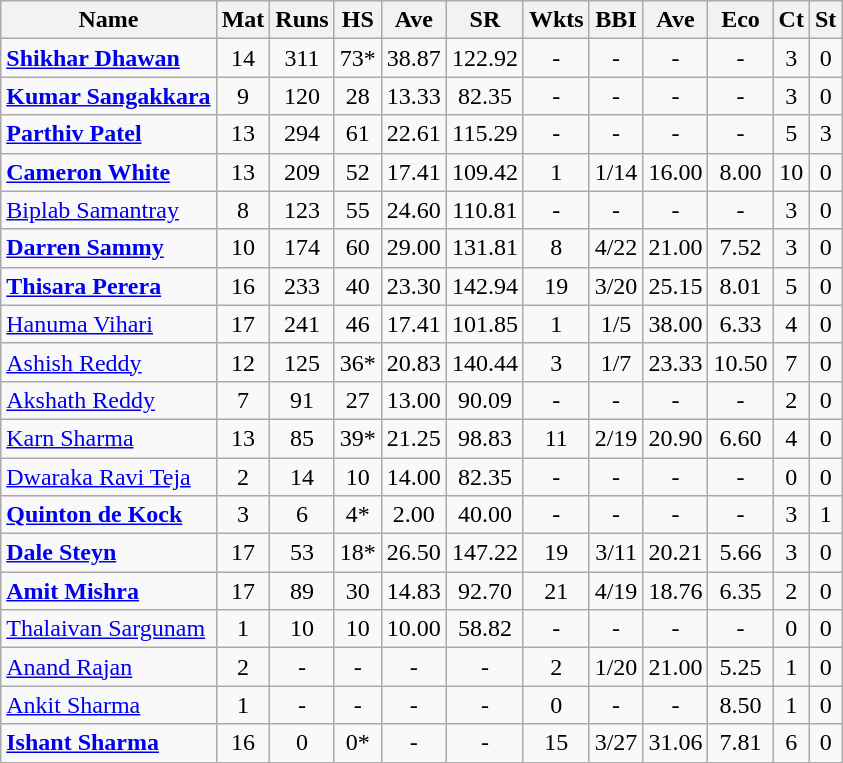<table class="wikitable sortable"">
<tr>
<th>Name</th>
<th>Mat</th>
<th>Runs</th>
<th>HS</th>
<th>Ave</th>
<th>SR</th>
<th>Wkts</th>
<th>BBI</th>
<th>Ave</th>
<th>Eco</th>
<th>Ct</th>
<th>St</th>
</tr>
<tr>
<td><strong><a href='#'>Shikhar Dhawan</a></strong></td>
<td style="text-align:center;">14</td>
<td style="text-align:center;">311</td>
<td style="text-align:center;">73*</td>
<td style="text-align:center;">38.87</td>
<td style="text-align:center;">122.92</td>
<td style="text-align:center;">-</td>
<td style="text-align:center;">-</td>
<td style="text-align:center;">-</td>
<td style="text-align:center;">-</td>
<td style="text-align:center;">3</td>
<td style="text-align:center;">0</td>
</tr>
<tr>
<td><strong><a href='#'>Kumar Sangakkara</a></strong></td>
<td style="text-align:center;">9</td>
<td style="text-align:center;">120</td>
<td style="text-align:center;">28</td>
<td style="text-align:center;">13.33</td>
<td style="text-align:center;">82.35</td>
<td style="text-align:center;">-</td>
<td style="text-align:center;">-</td>
<td style="text-align:center;">-</td>
<td style="text-align:center;">-</td>
<td style="text-align:center;">3</td>
<td style="text-align:center;">0</td>
</tr>
<tr>
<td><strong><a href='#'>Parthiv Patel</a></strong></td>
<td style="text-align:center;">13</td>
<td style="text-align:center;">294</td>
<td style="text-align:center;">61</td>
<td style="text-align:center;">22.61</td>
<td style="text-align:center;">115.29</td>
<td style="text-align:center;">-</td>
<td style="text-align:center;">-</td>
<td style="text-align:center;">-</td>
<td style="text-align:center;">-</td>
<td style="text-align:center;">5</td>
<td style="text-align:center;">3</td>
</tr>
<tr>
<td><strong><a href='#'>Cameron White</a></strong></td>
<td style="text-align:center;">13</td>
<td style="text-align:center;">209</td>
<td style="text-align:center;">52</td>
<td style="text-align:center;">17.41</td>
<td style="text-align:center;">109.42</td>
<td style="text-align:center;">1</td>
<td style="text-align:center;">1/14</td>
<td style="text-align:center;">16.00</td>
<td style="text-align:center;">8.00</td>
<td style="text-align:center;">10</td>
<td style="text-align:center;">0</td>
</tr>
<tr>
<td><a href='#'>Biplab Samantray</a></td>
<td style="text-align:center;">8</td>
<td style="text-align:center;">123</td>
<td style="text-align:center;">55</td>
<td style="text-align:center;">24.60</td>
<td style="text-align:center;">110.81</td>
<td style="text-align:center;">-</td>
<td style="text-align:center;">-</td>
<td style="text-align:center;">-</td>
<td style="text-align:center;">-</td>
<td style="text-align:center;">3</td>
<td style="text-align:center;">0</td>
</tr>
<tr>
<td><strong><a href='#'>Darren Sammy</a></strong></td>
<td style="text-align:center;">10</td>
<td style="text-align:center;">174</td>
<td style="text-align:center;">60</td>
<td style="text-align:center;">29.00</td>
<td style="text-align:center;">131.81</td>
<td style="text-align:center;">8</td>
<td style="text-align:center;">4/22</td>
<td style="text-align:center;">21.00</td>
<td style="text-align:center;">7.52</td>
<td style="text-align:center;">3</td>
<td style="text-align:center;">0</td>
</tr>
<tr>
<td><strong><a href='#'>Thisara Perera</a></strong></td>
<td style="text-align:center;">16</td>
<td style="text-align:center;">233</td>
<td style="text-align:center;">40</td>
<td style="text-align:center;">23.30</td>
<td style="text-align:center;">142.94</td>
<td style="text-align:center;">19</td>
<td style="text-align:center;">3/20</td>
<td style="text-align:center;">25.15</td>
<td style="text-align:center;">8.01</td>
<td style="text-align:center;">5</td>
<td style="text-align:center;">0</td>
</tr>
<tr>
<td><a href='#'>Hanuma Vihari</a></td>
<td style="text-align:center;">17</td>
<td style="text-align:center;">241</td>
<td style="text-align:center;">46</td>
<td style="text-align:center;">17.41</td>
<td style="text-align:center;">101.85</td>
<td style="text-align:center;">1</td>
<td style="text-align:center;">1/5</td>
<td style="text-align:center;">38.00</td>
<td style="text-align:center;">6.33</td>
<td style="text-align:center;">4</td>
<td style="text-align:center;">0</td>
</tr>
<tr>
<td><a href='#'>Ashish Reddy</a></td>
<td style="text-align:center;">12</td>
<td style="text-align:center;">125</td>
<td style="text-align:center;">36*</td>
<td style="text-align:center;">20.83</td>
<td style="text-align:center;">140.44</td>
<td style="text-align:center;">3</td>
<td style="text-align:center;">1/7</td>
<td style="text-align:center;">23.33</td>
<td style="text-align:center;">10.50</td>
<td style="text-align:center;">7</td>
<td style="text-align:center;">0</td>
</tr>
<tr>
<td><a href='#'>Akshath Reddy</a></td>
<td style="text-align:center;">7</td>
<td style="text-align:center;">91</td>
<td style="text-align:center;">27</td>
<td style="text-align:center;">13.00</td>
<td style="text-align:center;">90.09</td>
<td style="text-align:center;">-</td>
<td style="text-align:center;">-</td>
<td style="text-align:center;">-</td>
<td style="text-align:center;">-</td>
<td style="text-align:center;">2</td>
<td style="text-align:center;">0</td>
</tr>
<tr>
<td><a href='#'>Karn Sharma</a></td>
<td style="text-align:center;">13</td>
<td style="text-align:center;">85</td>
<td style="text-align:center;">39*</td>
<td style="text-align:center;">21.25</td>
<td style="text-align:center;">98.83</td>
<td style="text-align:center;">11</td>
<td style="text-align:center;">2/19</td>
<td style="text-align:center;">20.90</td>
<td style="text-align:center;">6.60</td>
<td style="text-align:center;">4</td>
<td style="text-align:center;">0</td>
</tr>
<tr>
<td><a href='#'>Dwaraka Ravi Teja</a></td>
<td style="text-align:center;">2</td>
<td style="text-align:center;">14</td>
<td style="text-align:center;">10</td>
<td style="text-align:center;">14.00</td>
<td style="text-align:center;">82.35</td>
<td style="text-align:center;">-</td>
<td style="text-align:center;">-</td>
<td style="text-align:center;">-</td>
<td style="text-align:center;">-</td>
<td style="text-align:center;">0</td>
<td style="text-align:center;">0</td>
</tr>
<tr>
<td><strong><a href='#'>Quinton de Kock</a></strong></td>
<td style="text-align:center;">3</td>
<td style="text-align:center;">6</td>
<td style="text-align:center;">4*</td>
<td style="text-align:center;">2.00</td>
<td style="text-align:center;">40.00</td>
<td style="text-align:center;">-</td>
<td style="text-align:center;">-</td>
<td style="text-align:center;">-</td>
<td style="text-align:center;">-</td>
<td style="text-align:center;">3</td>
<td style="text-align:center;">1</td>
</tr>
<tr>
<td><strong><a href='#'>Dale Steyn</a></strong></td>
<td style="text-align:center;">17</td>
<td style="text-align:center;">53</td>
<td style="text-align:center;">18*</td>
<td style="text-align:center;">26.50</td>
<td style="text-align:center;">147.22</td>
<td style="text-align:center;">19</td>
<td style="text-align:center;">3/11</td>
<td style="text-align:center;">20.21</td>
<td style="text-align:center;">5.66</td>
<td style="text-align:center;">3</td>
<td style="text-align:center;">0</td>
</tr>
<tr>
<td><strong><a href='#'>Amit Mishra</a></strong></td>
<td style="text-align:center;">17</td>
<td style="text-align:center;">89</td>
<td style="text-align:center;">30</td>
<td style="text-align:center;">14.83</td>
<td style="text-align:center;">92.70</td>
<td style="text-align:center;">21</td>
<td style="text-align:center;">4/19</td>
<td style="text-align:center;">18.76</td>
<td style="text-align:center;">6.35</td>
<td style="text-align:center;">2</td>
<td style="text-align:center;">0</td>
</tr>
<tr>
<td><a href='#'>Thalaivan Sargunam</a></td>
<td style="text-align:center;">1</td>
<td style="text-align:center;">10</td>
<td style="text-align:center;">10</td>
<td style="text-align:center;">10.00</td>
<td style="text-align:center;">58.82</td>
<td style="text-align:center;">-</td>
<td style="text-align:center;">-</td>
<td style="text-align:center;">-</td>
<td style="text-align:center;">-</td>
<td style="text-align:center;">0</td>
<td style="text-align:center;">0</td>
</tr>
<tr>
<td><a href='#'>Anand Rajan</a></td>
<td style="text-align:center;">2</td>
<td style="text-align:center;">-</td>
<td style="text-align:center;">-</td>
<td style="text-align:center;">-</td>
<td style="text-align:center;">-</td>
<td style="text-align:center;">2</td>
<td style="text-align:center;">1/20</td>
<td style="text-align:center;">21.00</td>
<td style="text-align:center;">5.25</td>
<td style="text-align:center;">1</td>
<td style="text-align:center;">0</td>
</tr>
<tr>
<td><a href='#'>Ankit Sharma</a></td>
<td style="text-align:center;">1</td>
<td style="text-align:center;">-</td>
<td style="text-align:center;">-</td>
<td style="text-align:center;">-</td>
<td style="text-align:center;">-</td>
<td style="text-align:center;">0</td>
<td style="text-align:center;">-</td>
<td style="text-align:center;">-</td>
<td style="text-align:center;">8.50</td>
<td style="text-align:center;">1</td>
<td style="text-align:center;">0</td>
</tr>
<tr>
<td><strong><a href='#'>Ishant Sharma</a></strong></td>
<td style="text-align:center;">16</td>
<td style="text-align:center;">0</td>
<td style="text-align:center;">0*</td>
<td style="text-align:center;">-</td>
<td style="text-align:center;">-</td>
<td style="text-align:center;">15</td>
<td style="text-align:center;">3/27</td>
<td style="text-align:center;">31.06</td>
<td style="text-align:center;">7.81</td>
<td style="text-align:center;">6</td>
<td style="text-align:center;">0</td>
</tr>
</table>
